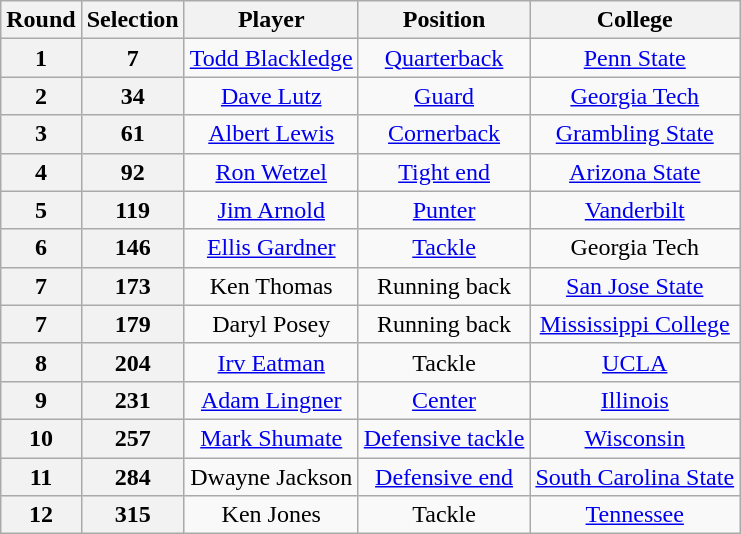<table class="wikitable" style="text-align:center">
<tr>
<th>Round</th>
<th>Selection</th>
<th>Player</th>
<th>Position</th>
<th>College</th>
</tr>
<tr>
<th>1</th>
<th>7</th>
<td><a href='#'>Todd Blackledge</a></td>
<td><a href='#'>Quarterback</a></td>
<td><a href='#'>Penn State</a></td>
</tr>
<tr>
<th>2</th>
<th>34</th>
<td><a href='#'>Dave Lutz</a></td>
<td><a href='#'>Guard</a></td>
<td><a href='#'>Georgia Tech</a></td>
</tr>
<tr>
<th>3</th>
<th>61</th>
<td><a href='#'>Albert Lewis</a></td>
<td><a href='#'>Cornerback</a></td>
<td><a href='#'>Grambling State</a></td>
</tr>
<tr>
<th>4</th>
<th>92</th>
<td><a href='#'>Ron Wetzel</a></td>
<td><a href='#'>Tight end</a></td>
<td><a href='#'>Arizona State</a></td>
</tr>
<tr>
<th>5</th>
<th>119</th>
<td><a href='#'>Jim Arnold</a></td>
<td><a href='#'>Punter</a></td>
<td><a href='#'>Vanderbilt</a></td>
</tr>
<tr>
<th>6</th>
<th>146</th>
<td><a href='#'>Ellis Gardner</a></td>
<td><a href='#'>Tackle</a></td>
<td>Georgia Tech</td>
</tr>
<tr>
<th>7</th>
<th>173</th>
<td>Ken Thomas</td>
<td>Running back</td>
<td><a href='#'>San Jose State</a></td>
</tr>
<tr>
<th>7</th>
<th>179</th>
<td>Daryl Posey</td>
<td>Running back</td>
<td><a href='#'>Mississippi College</a></td>
</tr>
<tr>
<th>8</th>
<th>204</th>
<td><a href='#'>Irv Eatman</a></td>
<td>Tackle</td>
<td><a href='#'>UCLA</a></td>
</tr>
<tr>
<th>9</th>
<th>231</th>
<td><a href='#'>Adam Lingner</a></td>
<td><a href='#'>Center</a></td>
<td><a href='#'>Illinois</a></td>
</tr>
<tr>
<th>10</th>
<th>257</th>
<td><a href='#'>Mark Shumate</a></td>
<td><a href='#'>Defensive tackle</a></td>
<td><a href='#'>Wisconsin</a></td>
</tr>
<tr>
<th>11</th>
<th>284</th>
<td>Dwayne Jackson</td>
<td><a href='#'>Defensive end</a></td>
<td><a href='#'>South Carolina State</a></td>
</tr>
<tr>
<th>12</th>
<th>315</th>
<td>Ken Jones</td>
<td>Tackle</td>
<td><a href='#'>Tennessee</a></td>
</tr>
</table>
